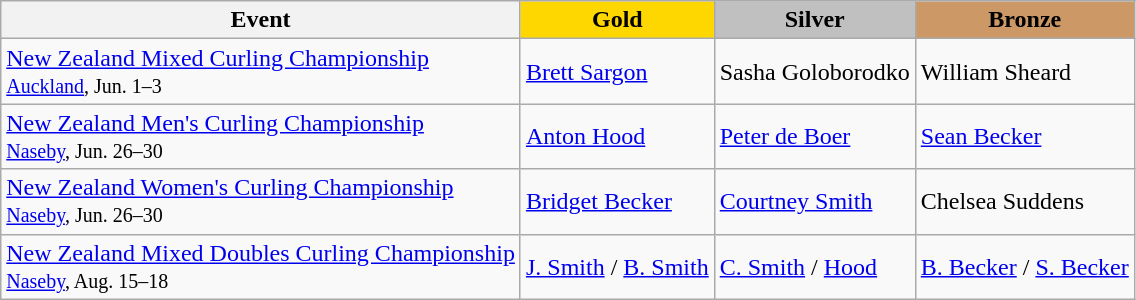<table class="wikitable">
<tr>
<th>Event</th>
<th style="background:gold">Gold</th>
<th style="background:silver">Silver</th>
<th style="background:#cc9966">Bronze</th>
</tr>
<tr>
<td><a href='#'>New Zealand Mixed Curling Championship</a> <br> <small><a href='#'>Auckland</a>, Jun. 1–3</small></td>
<td><a href='#'>Brett Sargon</a></td>
<td>Sasha Goloborodko</td>
<td>William Sheard</td>
</tr>
<tr>
<td><a href='#'>New Zealand Men's Curling Championship</a> <br> <small><a href='#'>Naseby</a>, Jun. 26–30</small></td>
<td><a href='#'>Anton Hood</a></td>
<td><a href='#'>Peter de Boer</a></td>
<td><a href='#'>Sean Becker</a></td>
</tr>
<tr>
<td><a href='#'>New Zealand Women's Curling Championship</a> <br> <small><a href='#'>Naseby</a>, Jun. 26–30</small></td>
<td><a href='#'>Bridget Becker</a></td>
<td><a href='#'>Courtney Smith</a></td>
<td>Chelsea Suddens</td>
</tr>
<tr>
<td><a href='#'>New Zealand Mixed Doubles Curling Championship</a> <br> <small><a href='#'>Naseby</a>, Aug. 15–18</small></td>
<td><a href='#'>J. Smith</a> / <a href='#'>B. Smith</a></td>
<td><a href='#'>C. Smith</a> / <a href='#'>Hood</a></td>
<td><a href='#'>B. Becker</a> / <a href='#'>S. Becker</a></td>
</tr>
</table>
